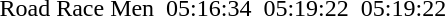<table>
<tr>
<td>Road Race</td>
<td>Men</td>
<td></td>
<td>05:16:34</td>
<td></td>
<td>05:19:22</td>
<td></td>
<td>05:19:22</td>
</tr>
</table>
